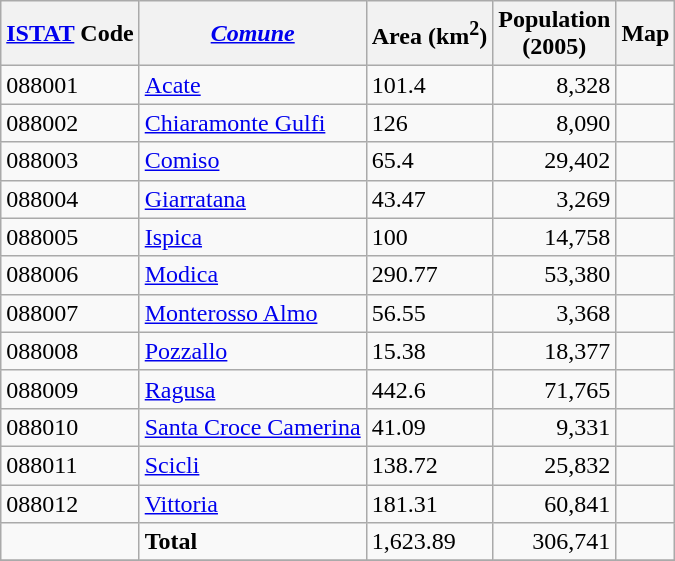<table class="wikitable sortable">
<tr>
<th><a href='#'>ISTAT</a> Code</th>
<th><em><a href='#'>Comune</a></em></th>
<th>Area (km<sup>2</sup>)</th>
<th>Population <br>(2005)</th>
<th>Map</th>
</tr>
<tr>
<td>088001</td>
<td><a href='#'>Acate</a></td>
<td>101.4</td>
<td align="right">8,328</td>
<td></td>
</tr>
<tr>
<td>088002</td>
<td><a href='#'>Chiaramonte Gulfi</a></td>
<td>126</td>
<td align="right">8,090</td>
<td></td>
</tr>
<tr>
<td>088003</td>
<td><a href='#'>Comiso</a></td>
<td>65.4</td>
<td align="right">29,402</td>
<td></td>
</tr>
<tr>
<td>088004</td>
<td><a href='#'>Giarratana</a></td>
<td>43.47</td>
<td align="right">3,269</td>
<td></td>
</tr>
<tr>
<td>088005</td>
<td><a href='#'>Ispica</a></td>
<td>100</td>
<td align="right">14,758</td>
<td></td>
</tr>
<tr>
<td>088006</td>
<td><a href='#'>Modica</a></td>
<td>290.77</td>
<td align="right">53,380</td>
<td></td>
</tr>
<tr>
<td>088007</td>
<td><a href='#'>Monterosso Almo</a></td>
<td>56.55</td>
<td align="right">3,368</td>
<td></td>
</tr>
<tr>
<td>088008</td>
<td><a href='#'>Pozzallo</a></td>
<td>15.38</td>
<td align="right">18,377</td>
<td></td>
</tr>
<tr>
<td>088009</td>
<td><a href='#'>Ragusa</a></td>
<td>442.6</td>
<td align="right">71,765</td>
<td></td>
</tr>
<tr>
<td>088010</td>
<td><a href='#'>Santa Croce Camerina</a></td>
<td>41.09</td>
<td align="right">9,331</td>
<td></td>
</tr>
<tr>
<td>088011</td>
<td><a href='#'>Scicli</a></td>
<td>138.72</td>
<td align="right">25,832</td>
<td></td>
</tr>
<tr>
<td>088012</td>
<td><a href='#'>Vittoria</a></td>
<td>181.31</td>
<td align="right">60,841</td>
<td></td>
</tr>
<tr>
<td></td>
<td><strong>Total</strong></td>
<td>1,623.89</td>
<td align="right">306,741</td>
<td></td>
</tr>
<tr>
</tr>
</table>
